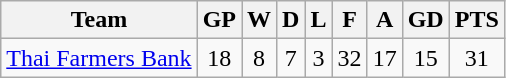<table class="wikitable" style="text-align:center;">
<tr>
<th>Team</th>
<th>GP</th>
<th>W</th>
<th>D</th>
<th>L</th>
<th>F</th>
<th>A</th>
<th>GD</th>
<th>PTS</th>
</tr>
<tr>
<td><a href='#'>Thai Farmers Bank</a></td>
<td>18</td>
<td>8</td>
<td>7</td>
<td>3</td>
<td>32</td>
<td>17</td>
<td>15</td>
<td>31</td>
</tr>
</table>
